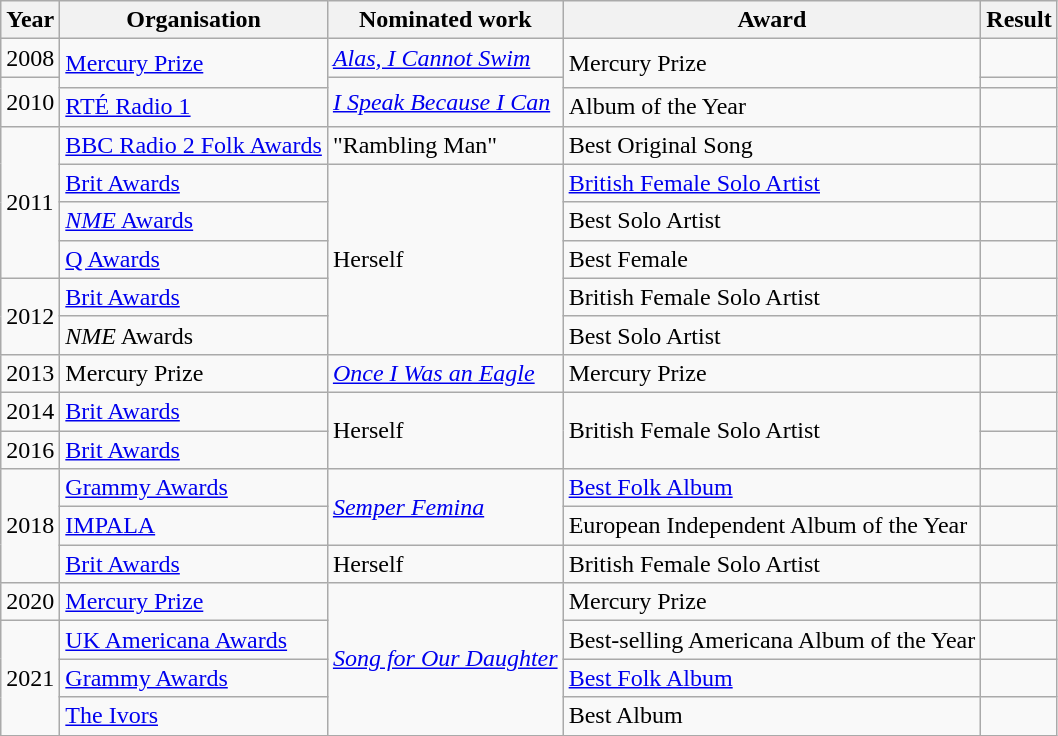<table class="wikitable">
<tr>
<th>Year</th>
<th>Organisation</th>
<th>Nominated work</th>
<th>Award</th>
<th>Result</th>
</tr>
<tr>
<td>2008</td>
<td rowspan="2"><a href='#'>Mercury Prize</a></td>
<td><em><a href='#'>Alas, I Cannot Swim</a></em></td>
<td rowspan="2">Mercury Prize</td>
<td></td>
</tr>
<tr>
<td rowspan="2">2010</td>
<td rowspan="2"><em><a href='#'>I Speak Because I Can</a></em></td>
<td></td>
</tr>
<tr>
<td><a href='#'>RTÉ Radio 1</a></td>
<td>Album of the Year</td>
<td></td>
</tr>
<tr>
<td rowspan="4">2011</td>
<td><a href='#'>BBC Radio 2 Folk Awards</a></td>
<td>"Rambling Man"</td>
<td>Best Original Song</td>
<td></td>
</tr>
<tr>
<td><a href='#'>Brit Awards</a></td>
<td rowspan="5">Herself</td>
<td><a href='#'>British Female Solo Artist</a></td>
<td></td>
</tr>
<tr>
<td><a href='#'><em>NME</em> Awards</a></td>
<td>Best Solo Artist</td>
<td></td>
</tr>
<tr>
<td><a href='#'>Q Awards</a></td>
<td>Best Female</td>
<td></td>
</tr>
<tr>
<td rowspan="2">2012</td>
<td><a href='#'>Brit Awards</a></td>
<td>British Female Solo Artist</td>
<td></td>
</tr>
<tr>
<td><em>NME</em> Awards</td>
<td>Best Solo Artist</td>
<td></td>
</tr>
<tr>
<td>2013</td>
<td>Mercury Prize</td>
<td><em><a href='#'>Once I Was an Eagle</a></em></td>
<td>Mercury Prize</td>
<td></td>
</tr>
<tr>
<td>2014</td>
<td><a href='#'>Brit Awards</a></td>
<td rowspan="2">Herself</td>
<td rowspan="2">British Female Solo Artist</td>
<td></td>
</tr>
<tr>
<td>2016</td>
<td><a href='#'>Brit Awards</a></td>
<td></td>
</tr>
<tr>
<td rowspan="3">2018</td>
<td><a href='#'>Grammy Awards</a></td>
<td rowspan="2"><em><a href='#'>Semper Femina</a></em></td>
<td><a href='#'>Best Folk Album</a></td>
<td></td>
</tr>
<tr>
<td><a href='#'>IMPALA</a></td>
<td>European Independent Album of the Year</td>
<td></td>
</tr>
<tr>
<td><a href='#'>Brit Awards</a></td>
<td>Herself</td>
<td>British Female Solo Artist</td>
<td></td>
</tr>
<tr>
<td>2020</td>
<td><a href='#'>Mercury Prize</a></td>
<td rowspan="4"><em><a href='#'>Song for Our Daughter</a></em></td>
<td>Mercury Prize</td>
<td></td>
</tr>
<tr>
<td rowspan=3>2021</td>
<td><a href='#'>UK Americana Awards</a></td>
<td>Best-selling Americana Album of the Year</td>
<td></td>
</tr>
<tr>
<td><a href='#'>Grammy Awards</a></td>
<td><a href='#'>Best Folk Album</a></td>
<td></td>
</tr>
<tr>
<td><a href='#'>The Ivors</a></td>
<td>Best Album</td>
<td></td>
</tr>
</table>
